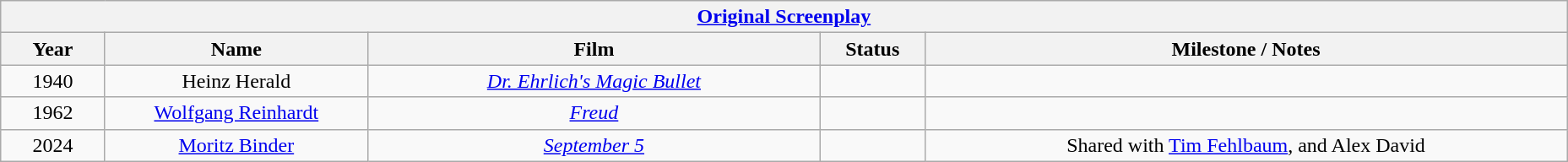<table class="wikitable" style="text-align: center">
<tr>
<th colspan=6 style="text-align:center;"><a href='#'>Original Screenplay</a></th>
</tr>
<tr>
<th style="width:075px;">Year</th>
<th style="width:200px;">Name</th>
<th style="width:350px;">Film</th>
<th style="width:075px;">Status</th>
<th style="width:500px;">Milestone / Notes</th>
</tr>
<tr>
<td style="text-align: center">1940</td>
<td>Heinz Herald</td>
<td><em><a href='#'>Dr. Ehrlich's Magic Bullet</a></em></td>
<td></td>
<td></td>
</tr>
<tr>
<td style="text-align: center">1962</td>
<td><a href='#'>Wolfgang Reinhardt</a></td>
<td><em><a href='#'>Freud</a></em></td>
<td></td>
<td></td>
</tr>
<tr>
<td style="text-align: center">2024</td>
<td><a href='#'>Moritz Binder</a></td>
<td><em><a href='#'>September 5</a></em></td>
<td></td>
<td>Shared with <a href='#'>Tim Fehlbaum</a>, and Alex David</td>
</tr>
</table>
